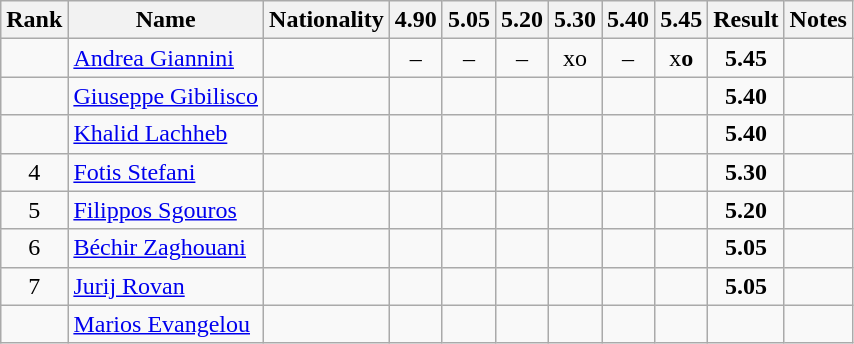<table class="wikitable sortable" style="text-align:center">
<tr>
<th>Rank</th>
<th>Name</th>
<th>Nationality</th>
<th>4.90</th>
<th>5.05</th>
<th>5.20</th>
<th>5.30</th>
<th>5.40</th>
<th>5.45</th>
<th>Result</th>
<th>Notes</th>
</tr>
<tr>
<td></td>
<td align=left><a href='#'>Andrea Giannini</a></td>
<td align=left></td>
<td>–</td>
<td>–</td>
<td>–</td>
<td>xo</td>
<td>–</td>
<td>x<strong>o</strong></td>
<td><strong>5.45</strong></td>
<td></td>
</tr>
<tr>
<td></td>
<td align=left><a href='#'>Giuseppe Gibilisco</a></td>
<td align=left></td>
<td></td>
<td></td>
<td></td>
<td></td>
<td></td>
<td></td>
<td><strong>5.40</strong></td>
<td></td>
</tr>
<tr>
<td></td>
<td align=left><a href='#'>Khalid Lachheb</a></td>
<td align=left></td>
<td></td>
<td></td>
<td></td>
<td></td>
<td></td>
<td></td>
<td><strong>5.40</strong></td>
<td></td>
</tr>
<tr>
<td>4</td>
<td align=left><a href='#'>Fotis Stefani</a></td>
<td align=left></td>
<td></td>
<td></td>
<td></td>
<td></td>
<td></td>
<td></td>
<td><strong>5.30</strong></td>
<td></td>
</tr>
<tr>
<td>5</td>
<td align=left><a href='#'>Filippos Sgouros</a></td>
<td align=left></td>
<td></td>
<td></td>
<td></td>
<td></td>
<td></td>
<td></td>
<td><strong>5.20</strong></td>
<td></td>
</tr>
<tr>
<td>6</td>
<td align=left><a href='#'>Béchir Zaghouani</a></td>
<td align=left></td>
<td></td>
<td></td>
<td></td>
<td></td>
<td></td>
<td></td>
<td><strong>5.05</strong></td>
<td></td>
</tr>
<tr>
<td>7</td>
<td align=left><a href='#'>Jurij Rovan</a></td>
<td align=left></td>
<td></td>
<td></td>
<td></td>
<td></td>
<td></td>
<td></td>
<td><strong>5.05</strong></td>
<td></td>
</tr>
<tr>
<td></td>
<td align=left><a href='#'>Marios Evangelou</a></td>
<td align=left></td>
<td></td>
<td></td>
<td></td>
<td></td>
<td></td>
<td></td>
<td><strong></strong></td>
<td></td>
</tr>
</table>
